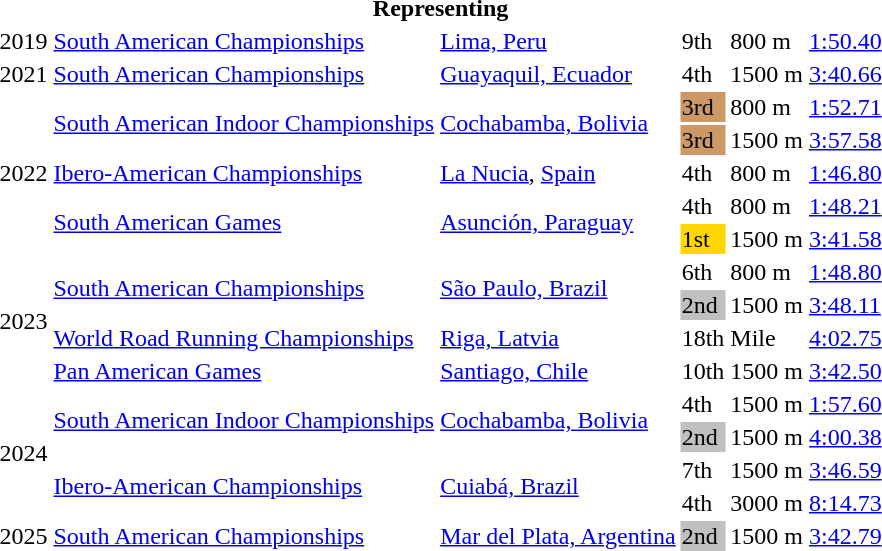<table>
<tr>
<th colspan="6">Representing </th>
</tr>
<tr>
<td>2019</td>
<td><a href='#'>South American Championships</a></td>
<td><a href='#'>Lima, Peru</a></td>
<td>9th</td>
<td>800 m</td>
<td><a href='#'>1:50.40</a></td>
</tr>
<tr>
<td>2021</td>
<td><a href='#'>South American Championships</a></td>
<td><a href='#'>Guayaquil, Ecuador</a></td>
<td>4th</td>
<td>1500 m</td>
<td><a href='#'>3:40.66</a></td>
</tr>
<tr>
<td rowspan=5>2022</td>
<td rowspan=2><a href='#'>South American Indoor Championships</a></td>
<td rowspan=2><a href='#'>Cochabamba, Bolivia</a></td>
<td bgcolor=cc9966>3rd</td>
<td>800 m</td>
<td><a href='#'>1:52.71</a></td>
</tr>
<tr>
<td bgcolor=cc9966>3rd</td>
<td>1500 m</td>
<td><a href='#'>3:57.58</a></td>
</tr>
<tr>
<td><a href='#'>Ibero-American Championships</a></td>
<td><a href='#'>La Nucia</a>, <a href='#'>Spain</a></td>
<td>4th</td>
<td>800 m</td>
<td><a href='#'>1:46.80</a></td>
</tr>
<tr>
<td rowspan=2><a href='#'>South American Games</a></td>
<td rowspan=2><a href='#'>Asunción, Paraguay</a></td>
<td>4th</td>
<td>800 m</td>
<td><a href='#'>1:48.21</a></td>
</tr>
<tr>
<td bgcolor=gold>1st</td>
<td>1500 m</td>
<td><a href='#'>3:41.58</a></td>
</tr>
<tr>
<td rowspan=4>2023</td>
<td rowspan=2><a href='#'>South American Championships</a></td>
<td rowspan=2><a href='#'>São Paulo, Brazil</a></td>
<td>6th</td>
<td>800 m</td>
<td><a href='#'>1:48.80</a></td>
</tr>
<tr>
<td bgcolor=silver>2nd</td>
<td>1500 m</td>
<td><a href='#'>3:48.11</a></td>
</tr>
<tr>
<td><a href='#'>World Road Running Championships</a></td>
<td><a href='#'>Riga, Latvia</a></td>
<td>18th</td>
<td>Mile</td>
<td><a href='#'>4:02.75</a></td>
</tr>
<tr>
<td><a href='#'>Pan American Games</a></td>
<td><a href='#'>Santiago, Chile</a></td>
<td>10th</td>
<td>1500 m</td>
<td><a href='#'>3:42.50</a></td>
</tr>
<tr>
<td rowspan=4>2024</td>
<td rowspan=2><a href='#'>South American Indoor Championships</a></td>
<td rowspan=2><a href='#'>Cochabamba, Bolivia</a></td>
<td>4th</td>
<td>1500 m</td>
<td><a href='#'>1:57.60</a></td>
</tr>
<tr>
<td bgcolor=silver>2nd</td>
<td>1500 m</td>
<td><a href='#'>4:00.38</a></td>
</tr>
<tr>
<td rowspan=2><a href='#'>Ibero-American Championships</a></td>
<td rowspan=2><a href='#'>Cuiabá, Brazil</a></td>
<td>7th</td>
<td>1500 m</td>
<td><a href='#'>3:46.59</a></td>
</tr>
<tr>
<td>4th</td>
<td>3000 m</td>
<td><a href='#'>8:14.73</a></td>
</tr>
<tr>
<td>2025</td>
<td><a href='#'>South American Championships</a></td>
<td><a href='#'>Mar del Plata, Argentina</a></td>
<td bgcolor=silver>2nd</td>
<td>1500 m</td>
<td><a href='#'>3:42.79</a></td>
</tr>
</table>
